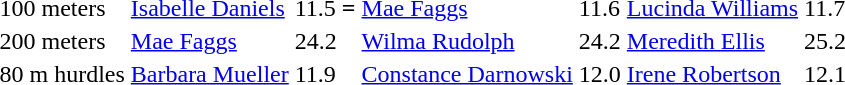<table>
<tr>
<td>100 meters </td>
<td><a href='#'>Isabelle Daniels</a></td>
<td>11.5 <strong>=</strong></td>
<td><a href='#'>Mae Faggs</a></td>
<td>11.6</td>
<td><a href='#'>Lucinda Williams</a></td>
<td>11.7</td>
</tr>
<tr>
<td>200 meters </td>
<td><a href='#'>Mae Faggs</a></td>
<td>24.2</td>
<td><a href='#'>Wilma Rudolph</a></td>
<td>24.2</td>
<td><a href='#'>Meredith Ellis</a></td>
<td>25.2</td>
</tr>
<tr>
<td>80 m hurdles </td>
<td><a href='#'>Barbara Mueller</a></td>
<td>11.9</td>
<td><a href='#'>Constance Darnowski</a></td>
<td>12.0</td>
<td><a href='#'>Irene Robertson</a></td>
<td>12.1</td>
</tr>
</table>
